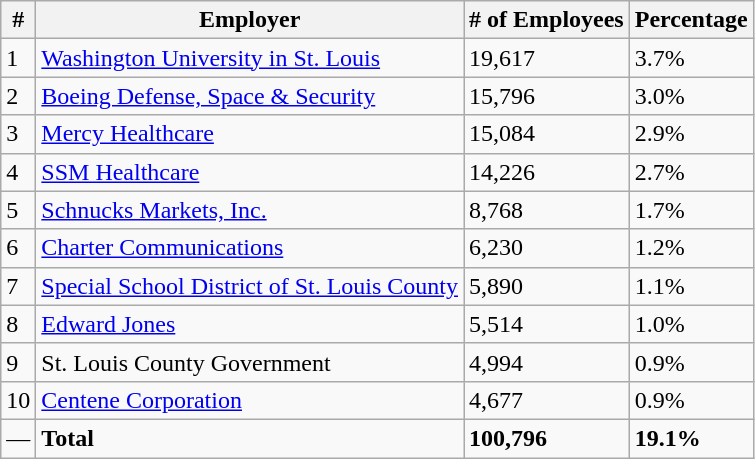<table class="wikitable">
<tr>
<th>#</th>
<th>Employer</th>
<th># of Employees</th>
<th>Percentage</th>
</tr>
<tr>
<td>1</td>
<td><a href='#'>Washington University in St. Louis</a></td>
<td>19,617</td>
<td>3.7%</td>
</tr>
<tr>
<td>2</td>
<td><a href='#'>Boeing Defense, Space & Security</a></td>
<td>15,796</td>
<td>3.0%</td>
</tr>
<tr>
<td>3</td>
<td><a href='#'>Mercy Healthcare</a></td>
<td>15,084</td>
<td>2.9%</td>
</tr>
<tr>
<td>4</td>
<td><a href='#'>SSM Healthcare</a></td>
<td>14,226</td>
<td>2.7%</td>
</tr>
<tr>
<td>5</td>
<td><a href='#'>Schnucks Markets, Inc.</a></td>
<td>8,768</td>
<td>1.7%</td>
</tr>
<tr>
<td>6</td>
<td><a href='#'>Charter Communications</a></td>
<td>6,230</td>
<td>1.2%</td>
</tr>
<tr>
<td>7</td>
<td><a href='#'>Special School District of St. Louis County</a></td>
<td>5,890</td>
<td>1.1%</td>
</tr>
<tr>
<td>8</td>
<td><a href='#'>Edward Jones</a></td>
<td>5,514</td>
<td>1.0%</td>
</tr>
<tr>
<td>9</td>
<td>St. Louis County Government</td>
<td>4,994</td>
<td>0.9%</td>
</tr>
<tr>
<td>10</td>
<td><a href='#'>Centene Corporation</a></td>
<td>4,677</td>
<td>0.9%</td>
</tr>
<tr>
<td>—</td>
<td><strong>Total</strong></td>
<td><strong>100,796</strong></td>
<td><strong>19.1%</strong></td>
</tr>
</table>
